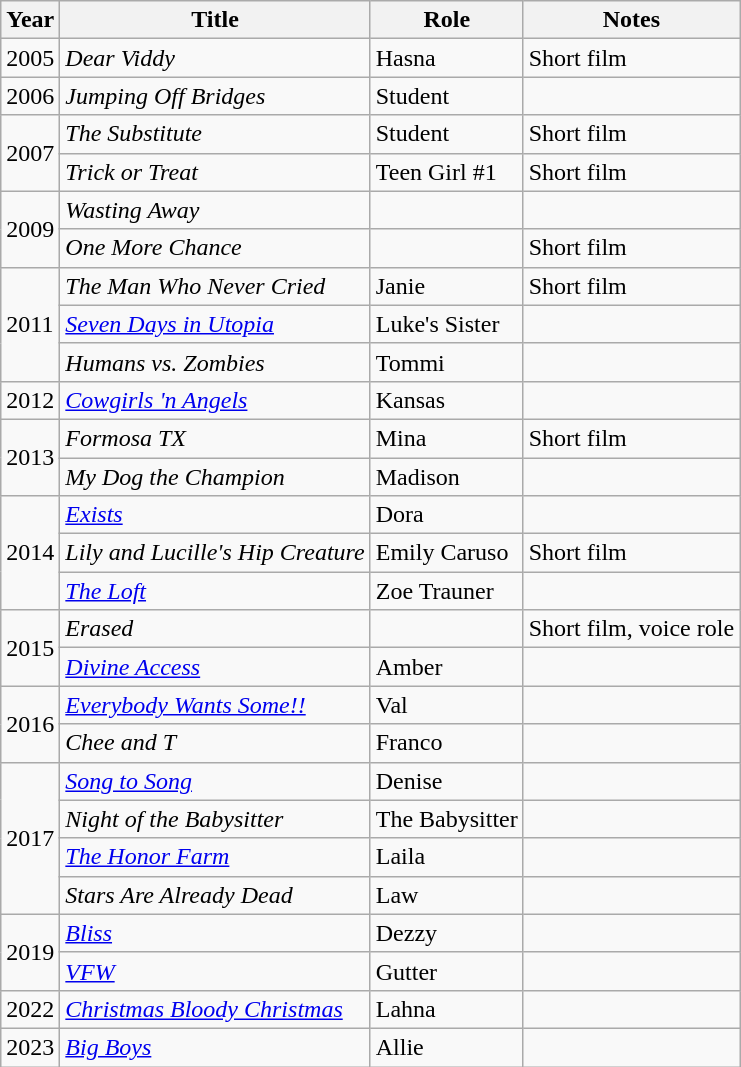<table class="wikitable sortable">
<tr>
<th>Year</th>
<th>Title</th>
<th>Role</th>
<th class="unsortable">Notes</th>
</tr>
<tr>
<td>2005</td>
<td><em>Dear Viddy</em></td>
<td>Hasna</td>
<td>Short film</td>
</tr>
<tr>
<td>2006</td>
<td><em>Jumping Off Bridges</em></td>
<td>Student</td>
<td></td>
</tr>
<tr>
<td rowspan="2">2007</td>
<td><em>The Substitute</em></td>
<td>Student</td>
<td>Short film</td>
</tr>
<tr>
<td><em>Trick or Treat</em></td>
<td>Teen Girl #1</td>
<td>Short film</td>
</tr>
<tr>
<td rowspan="2">2009</td>
<td><em>Wasting Away</em></td>
<td></td>
<td></td>
</tr>
<tr>
<td><em>One More Chance</em></td>
<td></td>
<td>Short film</td>
</tr>
<tr>
<td rowspan="3">2011</td>
<td><em>The Man Who Never Cried</em></td>
<td>Janie</td>
<td>Short film</td>
</tr>
<tr>
<td><em><a href='#'>Seven Days in Utopia</a></em></td>
<td>Luke's Sister</td>
<td></td>
</tr>
<tr>
<td><em>Humans vs. Zombies</em></td>
<td>Tommi</td>
<td></td>
</tr>
<tr>
<td>2012</td>
<td><em><a href='#'>Cowgirls 'n Angels</a></em></td>
<td>Kansas</td>
<td></td>
</tr>
<tr>
<td rowspan="2">2013</td>
<td><em>Formosa TX</em></td>
<td>Mina</td>
<td>Short film</td>
</tr>
<tr>
<td><em>My Dog the Champion</em></td>
<td>Madison</td>
<td></td>
</tr>
<tr>
<td rowspan="3">2014</td>
<td><em><a href='#'>Exists</a></em></td>
<td>Dora</td>
<td></td>
</tr>
<tr>
<td><em>Lily and Lucille's Hip Creature</em></td>
<td>Emily Caruso</td>
<td>Short film</td>
</tr>
<tr>
<td><em><a href='#'>The Loft</a></em></td>
<td>Zoe Trauner</td>
<td></td>
</tr>
<tr>
<td rowspan="2">2015</td>
<td><em>Erased</em></td>
<td></td>
<td>Short film, voice role</td>
</tr>
<tr>
<td><em><a href='#'>Divine Access</a></em></td>
<td>Amber</td>
<td></td>
</tr>
<tr>
<td rowspan="2">2016</td>
<td><em><a href='#'>Everybody Wants Some!!</a></em></td>
<td>Val</td>
<td></td>
</tr>
<tr>
<td><em>Chee and T</em></td>
<td>Franco</td>
<td></td>
</tr>
<tr>
<td rowspan="4">2017</td>
<td><em><a href='#'>Song to Song</a></em></td>
<td>Denise</td>
<td></td>
</tr>
<tr>
<td><em>Night of the Babysitter</em></td>
<td>The Babysitter</td>
<td></td>
</tr>
<tr>
<td><em><a href='#'>The Honor Farm</a></em></td>
<td>Laila</td>
<td></td>
</tr>
<tr>
<td><em>Stars Are Already Dead</em></td>
<td>Law</td>
<td></td>
</tr>
<tr>
<td rowspan="2">2019</td>
<td><em><a href='#'>Bliss</a></em></td>
<td>Dezzy</td>
<td></td>
</tr>
<tr>
<td><em><a href='#'>VFW</a></em></td>
<td>Gutter</td>
<td></td>
</tr>
<tr>
<td>2022</td>
<td><em><a href='#'>Christmas Bloody Christmas</a></em></td>
<td>Lahna</td>
<td></td>
</tr>
<tr>
<td>2023</td>
<td><em><a href='#'>Big Boys</a></em></td>
<td>Allie</td>
<td></td>
</tr>
</table>
